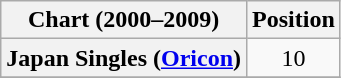<table class="wikitable plainrowheaders">
<tr>
<th>Chart (2000–2009)</th>
<th>Position</th>
</tr>
<tr>
<th scope="row">Japan Singles (<a href='#'>Oricon</a>)</th>
<td style="text-align:center;">10</td>
</tr>
<tr>
</tr>
</table>
